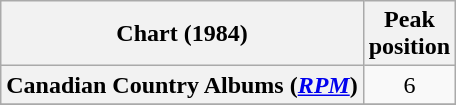<table class="wikitable sortable plainrowheaders" style="text-align:center">
<tr>
<th scope="col">Chart (1984)</th>
<th scope="col">Peak<br> position</th>
</tr>
<tr>
<th scope="row">Canadian Country Albums (<em><a href='#'>RPM</a></em>)</th>
<td>6</td>
</tr>
<tr>
</tr>
</table>
